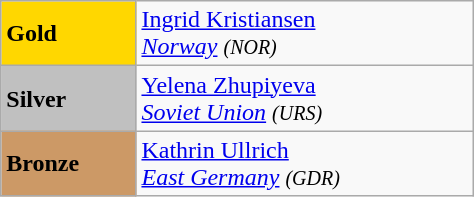<table class="wikitable" width=25%>
<tr>
<td bgcolor="gold"><strong>Gold</strong></td>
<td> <a href='#'>Ingrid Kristiansen</a><br><em><a href='#'>Norway</a> <small>(NOR)</small></em></td>
</tr>
<tr>
<td bgcolor="silver"><strong>Silver</strong></td>
<td> <a href='#'>Yelena Zhupiyeva</a><br><em><a href='#'>Soviet Union</a> <small>(URS)</small></em></td>
</tr>
<tr>
<td bgcolor="CC9966"><strong>Bronze</strong></td>
<td> <a href='#'>Kathrin Ullrich</a><br><em><a href='#'>East Germany</a> <small>(GDR)</small></em></td>
</tr>
</table>
